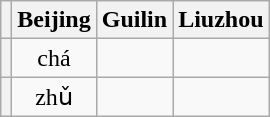<table class="wikitable" style="text-align: center">
<tr>
<th></th>
<th>Beijing</th>
<th>Guilin</th>
<th>Liuzhou</th>
</tr>
<tr>
<th></th>
<td>chá </td>
<td></td>
<td></td>
</tr>
<tr>
<th></th>
<td>zhǔ </td>
<td></td>
<td></td>
</tr>
</table>
